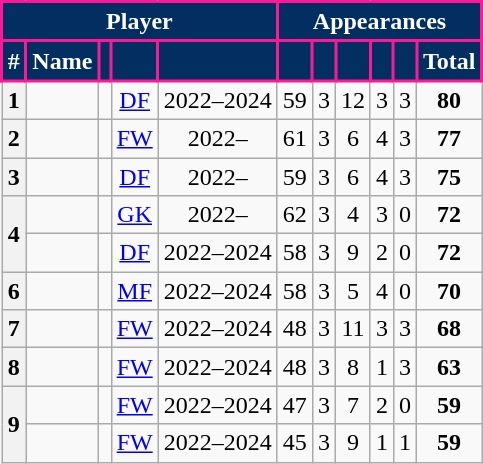<table class="wikitable sortable" style="text-align:center;">
<tr>
<th style="background:#032E62; color:white; border:2px solid #FC1896;" colspan=5 scope="colgroup">Player</th>
<th colspan="6" style="background:#032E62; color:white; border:2px solid #FC1896;" scope="colgroup">Appearances</th>
</tr>
<tr>
<th style="background:#032E62; color:white; border:2px solid #FC1896;" scope="col">#</th>
<th style="background:#032E62; color:white; border:2px solid #FC1896;" scope="col">Name</th>
<th style="background:#032E62; color:white; border:2px solid #FC1896;" scope="col"></th>
<th style="background:#032E62; color:white; border:2px solid #FC1896;" scope="col"></th>
<th style="background:#032E62; color:white; border:2px solid #FC1896;" scope="col"></th>
<th style="background:#032E62; color:white; border:2px solid #FC1896;" scope="col"></th>
<th style="background:#032E62; color:white; border:2px solid #FC1896;" scope="col"></th>
<th style="background:#032E62; color:white; border:2px solid #FC1896;" scope="col"></th>
<th style="background:#032E62; color:white; border:2px solid #FC1896;" scope="col"></th>
<th style="background:#032E62; color:white; border:2px solid #FC1896;" scope="col"></th>
<th style="background:#032E62; color:white; border:2px solid #FC1896;" scope="col">Total</th>
</tr>
<tr>
<th scope="row">1</th>
<td align="left"></td>
<td></td>
<td><a href='#'>DF</a></td>
<td>2022–2024</td>
<td>59</td>
<td>3</td>
<td>12</td>
<td>3</td>
<td>3</td>
<td><strong>80</strong></td>
</tr>
<tr>
<th scope="row">2</th>
<td align="left"><strong></strong></td>
<td></td>
<td><a href='#'>FW</a></td>
<td>2022–</td>
<td>61</td>
<td>3</td>
<td>6</td>
<td>4</td>
<td>3</td>
<td><strong>77</strong></td>
</tr>
<tr>
<th scope="row">3</th>
<td align="left"><strong></strong></td>
<td></td>
<td><a href='#'>DF</a></td>
<td>2022–</td>
<td>59</td>
<td>3</td>
<td>6</td>
<td>4</td>
<td>3</td>
<td><strong>75</strong></td>
</tr>
<tr>
<th rowspan="2" scope="row">4</th>
<td align="left"><strong></strong></td>
<td></td>
<td><a href='#'>GK</a></td>
<td>2022–</td>
<td>62</td>
<td>3</td>
<td>4</td>
<td>3</td>
<td>0</td>
<td><strong>72</strong></td>
</tr>
<tr>
<td align="left"></td>
<td></td>
<td><a href='#'>DF</a></td>
<td>2022–2024</td>
<td>58</td>
<td>3</td>
<td>9</td>
<td>2</td>
<td>0</td>
<td><strong>72</strong></td>
</tr>
<tr>
<th scope="row">6</th>
<td align="left"></td>
<td></td>
<td><a href='#'>MF</a></td>
<td>2022–2024</td>
<td>58</td>
<td>3</td>
<td>5</td>
<td>4</td>
<td>0</td>
<td><strong>70</strong></td>
</tr>
<tr>
<th scope="row">7</th>
<td align="left"></td>
<td></td>
<td><a href='#'>FW</a></td>
<td>2022–2024</td>
<td>48</td>
<td>3</td>
<td>11</td>
<td>3</td>
<td>3</td>
<td><strong>68</strong></td>
</tr>
<tr>
<th scope="row">8</th>
<td align="left"></td>
<td></td>
<td><a href='#'>FW</a></td>
<td>2022–2024</td>
<td>48</td>
<td>3</td>
<td>8</td>
<td>1</td>
<td>3</td>
<td><strong>63</strong></td>
</tr>
<tr>
<th rowspan=2>9</th>
<td align="left"></td>
<td></td>
<td><a href='#'>FW</a></td>
<td>2022–2024</td>
<td>47</td>
<td>3</td>
<td>7</td>
<td>2</td>
<td>0</td>
<td><strong>59</strong></td>
</tr>
<tr>
<td align="left"></td>
<td></td>
<td><a href='#'>FW</a></td>
<td>2022–2024</td>
<td>45</td>
<td>3</td>
<td>9</td>
<td>1</td>
<td>1</td>
<td><strong>59</strong></td>
</tr>
</table>
